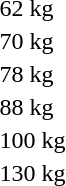<table>
<tr>
<td>62 kg</td>
<td></td>
<td></td>
<td></td>
</tr>
<tr>
<td rowspan=2>70 kg</td>
<td rowspan=2></td>
<td rowspan=2></td>
<td></td>
</tr>
<tr>
<td></td>
</tr>
<tr>
<td rowspan=2>78 kg</td>
<td rowspan=2></td>
<td rowspan=2></td>
<td></td>
</tr>
<tr>
<td></td>
</tr>
<tr>
<td rowspan=2>88 kg</td>
<td rowspan=2></td>
<td rowspan=2></td>
<td></td>
</tr>
<tr>
<td></td>
</tr>
<tr>
<td rowspan=2>100 kg</td>
<td rowspan=2></td>
<td rowspan=2></td>
<td></td>
</tr>
<tr>
<td></td>
</tr>
<tr>
<td rowspan=2>130 kg</td>
<td rowspan=2></td>
<td rowspan=2></td>
<td></td>
</tr>
<tr>
<td></td>
</tr>
<tr>
</tr>
</table>
